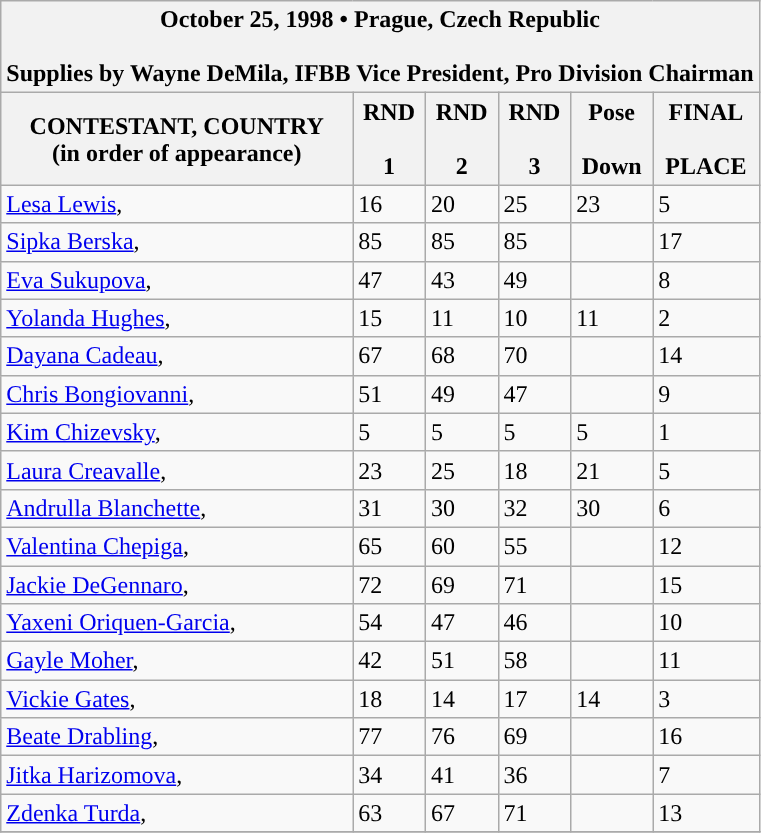<table class="wikitable">
<tr>
<th colspan="6" style="text-align: center">October 25, 1998 • Prague, Czech Republic<br><br>Supplies by Wayne DeMila, IFBB Vice President, Pro Division Chairman</th>
</tr>
<tr>
<th>CONTESTANT, COUNTRY<br>(in order of appearance)</th>
<th>RND<br><br>1</th>
<th>RND<br><br>2</th>
<th>RND<br><br>3</th>
<th>Pose<br><br>Down</th>
<th>FINAL<br><br>PLACE</th>
</tr>
<tr>
<td><a href='#'>Lesa Lewis</a>, </td>
<td>16</td>
<td>20</td>
<td>25</td>
<td>23</td>
<td>5</td>
</tr>
<tr>
<td><a href='#'>Sipka Berska</a>, </td>
<td>85</td>
<td>85</td>
<td>85</td>
<td></td>
<td>17</td>
</tr>
<tr>
<td><a href='#'>Eva Sukupova</a>, </td>
<td>47</td>
<td>43</td>
<td>49</td>
<td></td>
<td>8</td>
</tr>
<tr>
<td><a href='#'>Yolanda Hughes</a>, </td>
<td>15</td>
<td>11</td>
<td>10</td>
<td>11</td>
<td>2</td>
</tr>
<tr>
<td><a href='#'>Dayana Cadeau</a>, </td>
<td>67</td>
<td>68</td>
<td>70</td>
<td></td>
<td>14</td>
</tr>
<tr>
<td><a href='#'>Chris Bongiovanni</a>, </td>
<td>51</td>
<td>49</td>
<td>47</td>
<td></td>
<td>9</td>
</tr>
<tr>
<td><a href='#'>Kim Chizevsky</a>, </td>
<td>5</td>
<td>5</td>
<td>5</td>
<td>5</td>
<td>1</td>
</tr>
<tr>
<td><a href='#'>Laura Creavalle</a>, </td>
<td>23</td>
<td>25</td>
<td>18</td>
<td>21</td>
<td>5</td>
</tr>
<tr>
<td><a href='#'>Andrulla Blanchette</a>, </td>
<td>31</td>
<td>30</td>
<td>32</td>
<td>30</td>
<td>6</td>
</tr>
<tr>
<td><a href='#'>Valentina Chepiga</a>, </td>
<td>65</td>
<td>60</td>
<td>55</td>
<td></td>
<td>12</td>
</tr>
<tr>
<td><a href='#'>Jackie DeGennaro</a>, </td>
<td>72</td>
<td>69</td>
<td>71</td>
<td></td>
<td>15</td>
</tr>
<tr>
<td><a href='#'>Yaxeni Oriquen-Garcia</a>, </td>
<td>54</td>
<td>47</td>
<td>46</td>
<td></td>
<td>10</td>
</tr>
<tr>
<td><a href='#'>Gayle Moher</a>, </td>
<td>42</td>
<td>51</td>
<td>58</td>
<td></td>
<td>11</td>
</tr>
<tr>
<td><a href='#'>Vickie Gates</a>, </td>
<td>18</td>
<td>14</td>
<td>17</td>
<td>14</td>
<td>3</td>
</tr>
<tr>
<td><a href='#'>Beate Drabling</a>, </td>
<td>77</td>
<td>76</td>
<td>69</td>
<td></td>
<td>16</td>
</tr>
<tr>
<td><a href='#'>Jitka Harizomova</a>, </td>
<td>34</td>
<td>41</td>
<td>36</td>
<td></td>
<td>7</td>
</tr>
<tr>
<td><a href='#'>Zdenka Turda</a>, </td>
<td>63</td>
<td>67</td>
<td>71</td>
<td></td>
<td>13</td>
</tr>
<tr>
</tr>
</table>
